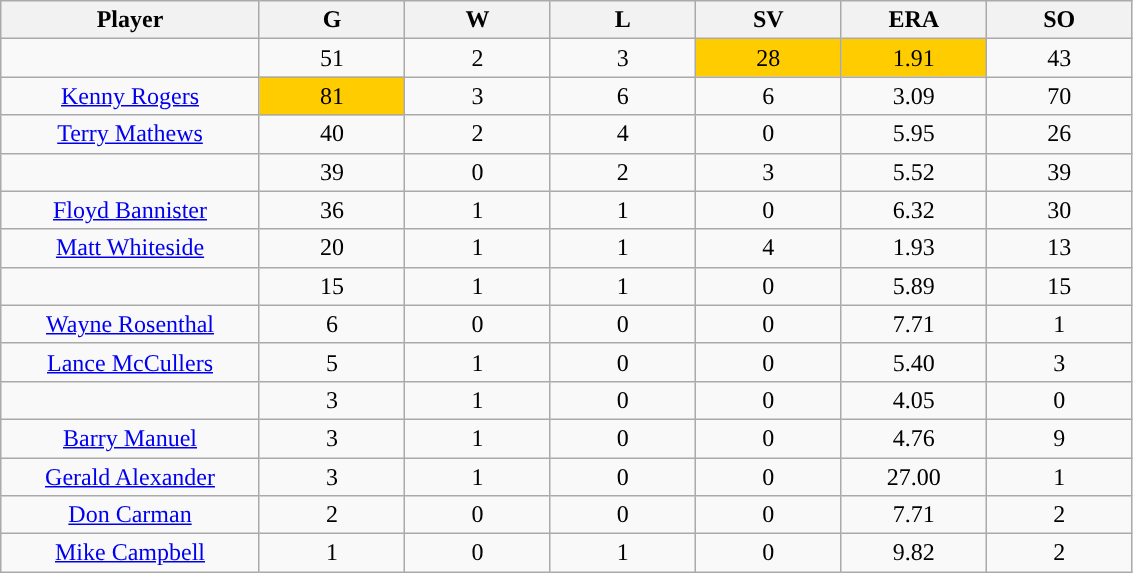<table class="wikitable sortable">
<tr>
<th bgcolor="#DDDDFF" width="16%">Player</th>
<th bgcolor="#DDDDFF" width="9%">G</th>
<th bgcolor="#DDDDFF" width="9%">W</th>
<th bgcolor="#DDDDFF" width="9%">L</th>
<th bgcolor="#DDDDFF" width="9%">SV</th>
<th bgcolor="#DDDDFF" width="9%">ERA</th>
<th bgcolor="#DDDDFF" width="9%">SO</th>
</tr>
<tr align="center">
<td></td>
<td>51</td>
<td>2</td>
<td>3</td>
<td style="background:#fc0;">28</td>
<td style="background:#fc0;">1.91</td>
<td>43</td>
</tr>
<tr align=center>
<td><a href='#'>Kenny Rogers</a></td>
<td style="background:#fc0;">81</td>
<td>3</td>
<td>6</td>
<td>6</td>
<td>3.09</td>
<td>70</td>
</tr>
<tr align=center>
<td><a href='#'>Terry Mathews</a></td>
<td>40</td>
<td>2</td>
<td>4</td>
<td>0</td>
<td>5.95</td>
<td>26</td>
</tr>
<tr align=center>
<td></td>
<td>39</td>
<td>0</td>
<td>2</td>
<td>3</td>
<td>5.52</td>
<td>39</td>
</tr>
<tr align="center">
<td><a href='#'>Floyd Bannister</a></td>
<td>36</td>
<td>1</td>
<td>1</td>
<td>0</td>
<td>6.32</td>
<td>30</td>
</tr>
<tr align=center>
<td><a href='#'>Matt Whiteside</a></td>
<td>20</td>
<td>1</td>
<td>1</td>
<td>4</td>
<td>1.93</td>
<td>13</td>
</tr>
<tr align=center>
<td></td>
<td>15</td>
<td>1</td>
<td>1</td>
<td>0</td>
<td>5.89</td>
<td>15</td>
</tr>
<tr align="center">
<td><a href='#'>Wayne Rosenthal</a></td>
<td>6</td>
<td>0</td>
<td>0</td>
<td>0</td>
<td>7.71</td>
<td>1</td>
</tr>
<tr align=center>
<td><a href='#'>Lance McCullers</a></td>
<td>5</td>
<td>1</td>
<td>0</td>
<td>0</td>
<td>5.40</td>
<td>3</td>
</tr>
<tr align=center>
<td></td>
<td>3</td>
<td>1</td>
<td>0</td>
<td>0</td>
<td>4.05</td>
<td>0</td>
</tr>
<tr align="center">
<td><a href='#'>Barry Manuel</a></td>
<td>3</td>
<td>1</td>
<td>0</td>
<td>0</td>
<td>4.76</td>
<td>9</td>
</tr>
<tr align="center">
<td><a href='#'>Gerald Alexander</a></td>
<td>3</td>
<td>1</td>
<td>0</td>
<td>0</td>
<td>27.00</td>
<td>1</td>
</tr>
<tr align=center>
<td><a href='#'>Don Carman</a></td>
<td>2</td>
<td>0</td>
<td>0</td>
<td>0</td>
<td>7.71</td>
<td>2</td>
</tr>
<tr align=center>
<td><a href='#'>Mike Campbell</a></td>
<td>1</td>
<td>0</td>
<td>1</td>
<td>0</td>
<td>9.82</td>
<td>2</td>
</tr>
</table>
